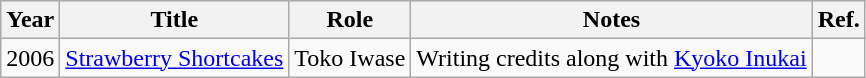<table class="wikitable">
<tr>
<th>Year</th>
<th>Title</th>
<th>Role</th>
<th>Notes</th>
<th>Ref.</th>
</tr>
<tr>
<td>2006</td>
<td><a href='#'>Strawberry Shortcakes</a></td>
<td>Toko Iwase</td>
<td>Writing credits along with <a href='#'>Kyoko Inukai</a></td>
<td></td>
</tr>
</table>
